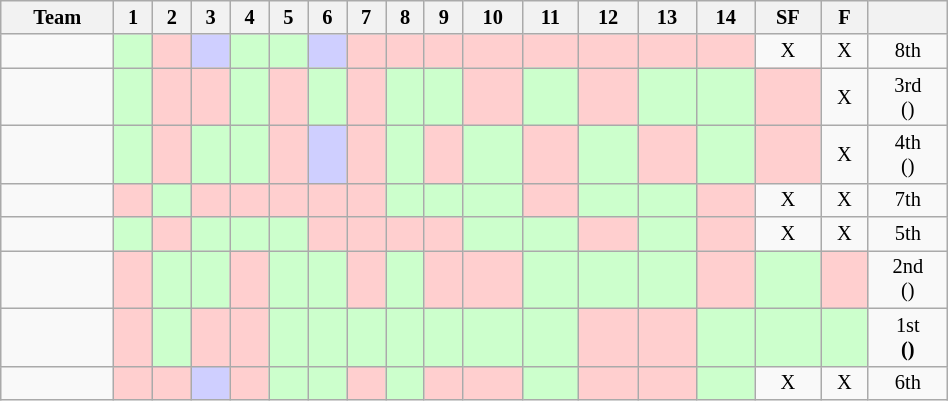<table class= "wikitable" style="font-size:85%; text-align:center; width:50%">
<tr>
<th>Team</th>
<th>1</th>
<th>2</th>
<th>3</th>
<th>4</th>
<th>5</th>
<th>6</th>
<th>7</th>
<th>8</th>
<th>9</th>
<th>10</th>
<th>11</th>
<th>12</th>
<th>13</th>
<th>14</th>
<th>SF</th>
<th>F</th>
<th></th>
</tr>
<tr>
<td align="left"></td>
<td style="background:#cfc;"><strong></strong></td>
<td style="background:#FFCFCF;"></td>
<td style="background:#CFCFFF;"><em></em></td>
<td style="background:#cfc;"><strong></strong></td>
<td style="background:#cfc;"><strong></strong></td>
<td style="background:#CFCFFF;"><em></em></td>
<td style="background:#FFCFCF;"></td>
<td style="background:#FFCFCF;"></td>
<td style="background:#FFCFCF;"></td>
<td style="background:#FFCFCF;"></td>
<td style="background:#FFCFCF;"></td>
<td style="background:#FFCFCF;"></td>
<td style="background:#FFCFCF;"></td>
<td style="background:#FFCFCF;"></td>
<td>X</td>
<td>X</td>
<td>8th</td>
</tr>
<tr>
<td align="left"></td>
<td style="background:#cfc;"><strong></strong></td>
<td style="background:#FFCFCF;"></td>
<td style="background:#FFCFCF;"></td>
<td style="background:#cfc;"><strong></strong></td>
<td style="background:#FFCFCF;"></td>
<td style="background:#cfc;"><strong></strong></td>
<td style="background:#FFCFCF;"></td>
<td style="background:#cfc;"><strong></strong></td>
<td style="background:#cfc;"><strong></strong></td>
<td style="background:#FFCFCF;"></td>
<td style="background:#cfc;"><strong></strong></td>
<td style="background:#FFCFCF;"></td>
<td style="background:#cfc;"><strong></strong></td>
<td style="background:#cfc;"><strong></strong></td>
<td style="background:#FFCFCF;"></td>
<td>X</td>
<td>3rd<br>()</td>
</tr>
<tr>
<td align="left"></td>
<td style="background:#cfc;"><strong></strong></td>
<td style="background:#FFCFCF;"></td>
<td style="background:#cfc;"><strong></strong></td>
<td style="background:#cfc;"><strong></strong></td>
<td style="background:#FFCFCF;"></td>
<td style="background:#CFCFFF;"><em></em></td>
<td style="background:#FFCFCF;"></td>
<td style="background:#cfc;"><strong></strong></td>
<td style="background:#FFCFCF;"></td>
<td style="background:#cfc;"><strong></strong></td>
<td style="background:#FFCFCF;"></td>
<td style="background:#cfc;"><strong></strong></td>
<td style="background:#FFCFCF;"></td>
<td style="background:#cfc;"><strong></strong></td>
<td style="background:#FFCFCF;"></td>
<td>X</td>
<td>4th<br>()</td>
</tr>
<tr>
<td align="left"></td>
<td style="background:#FFCFCF;"></td>
<td style="background:#cfc;"><strong></strong></td>
<td style="background:#FFCFCF;"></td>
<td style="background:#FFCFCF;"></td>
<td style="background:#FFCFCF;"></td>
<td style="background:#FFCFCF;"></td>
<td style="background:#FFCFCF;"></td>
<td style="background:#cfc;"><strong></strong></td>
<td style="background:#cfc;"><strong></strong></td>
<td style="background:#cfc;"><strong></strong></td>
<td style="background:#FFCFCF;"></td>
<td style="background:#cfc;"><strong></strong></td>
<td style="background:#cfc;"><strong></strong></td>
<td style="background:#FFCFCF;"></td>
<td>X</td>
<td>X</td>
<td>7th</td>
</tr>
<tr>
<td align="left"></td>
<td style="background:#cfc;"><strong></strong></td>
<td style="background:#FFCFCF;"></td>
<td style="background:#cfc;"><strong></strong></td>
<td style="background:#cfc;"><strong></strong></td>
<td style="background:#cfc;"><strong></strong></td>
<td style="background:#FFCFCF;"></td>
<td style="background:#FFCFCF;"></td>
<td style="background:#FFCFCF;"></td>
<td style="background:#FFCFCF;"></td>
<td style="background:#cfc;"><strong></strong></td>
<td style="background:#cfc;"><strong></strong></td>
<td style="background:#FFCFCF;"></td>
<td style="background:#cfc;"><strong></strong></td>
<td style="background:#FFCFCF;"></td>
<td>X</td>
<td>X</td>
<td>5th</td>
</tr>
<tr>
<td align="left"></td>
<td style="background:#FFCFCF;"></td>
<td style="background:#cfc;"><strong></strong></td>
<td style="background:#cfc;"><strong></strong></td>
<td style="background:#FFCFCF;"></td>
<td style="background:#cfc;"><strong></strong></td>
<td style="background:#cfc;"><strong></strong></td>
<td style="background:#FFCFCF;"></td>
<td style="background:#cfc;"><strong></strong></td>
<td style="background:#FFCFCF;"></td>
<td style="background:#FFCFCF;"></td>
<td style="background:#cfc;"><strong></strong></td>
<td style="background:#cfc;"><strong></strong></td>
<td style="background:#cfc;"><strong></strong></td>
<td style="background:#FFCFCF;"></td>
<td style="background:#cfc;"><strong></strong></td>
<td style="background:#FFCFCF;"></td>
<td>2nd<br>()</td>
</tr>
<tr>
<td align="left"></td>
<td style="background:#FFCFCF;"></td>
<td style="background:#cfc;"><strong></strong></td>
<td style="background:#FFCFCF;"></td>
<td style="background:#FFCFCF;"></td>
<td style="background:#cfc;"><strong></strong></td>
<td style="background:#cfc;"><strong></strong></td>
<td style="background:#cfc;"><strong></strong></td>
<td style="background:#cfc;"><strong></strong></td>
<td style="background:#cfc;"><strong></strong></td>
<td style="background:#cfc;"><strong></strong></td>
<td style="background:#cfc;"><strong></strong></td>
<td style="background:#FFCFCF;"></td>
<td style="background:#FFCFCF;"></td>
<td style="background:#cfc;"><strong></strong></td>
<td style="background:#cfc;"><strong></strong></td>
<td style="background:#cfc;"><strong></strong></td>
<td>1st<br><strong>()</strong></td>
</tr>
<tr>
<td align="left"></td>
<td style="background:#FFCFCF;"></td>
<td style="background:#FFCFCF;"></td>
<td style="background:#CFCFFF;"><em></em></td>
<td style="background:#FFCFCF;"></td>
<td style="background:#cfc;"><strong></strong></td>
<td style="background:#cfc;"><strong></strong></td>
<td style="background:#FFCFCF;"></td>
<td style="background:#cfc;"><strong></strong></td>
<td style="background:#FFCFCF;"></td>
<td style="background:#FFCFCF;"></td>
<td style="background:#cfc;"><strong></strong></td>
<td style="background:#FFCFCF;"></td>
<td style="background:#FFCFCF;"></td>
<td style="background:#cfc;"><strong></strong></td>
<td>X</td>
<td>X</td>
<td>6th</td>
</tr>
</table>
